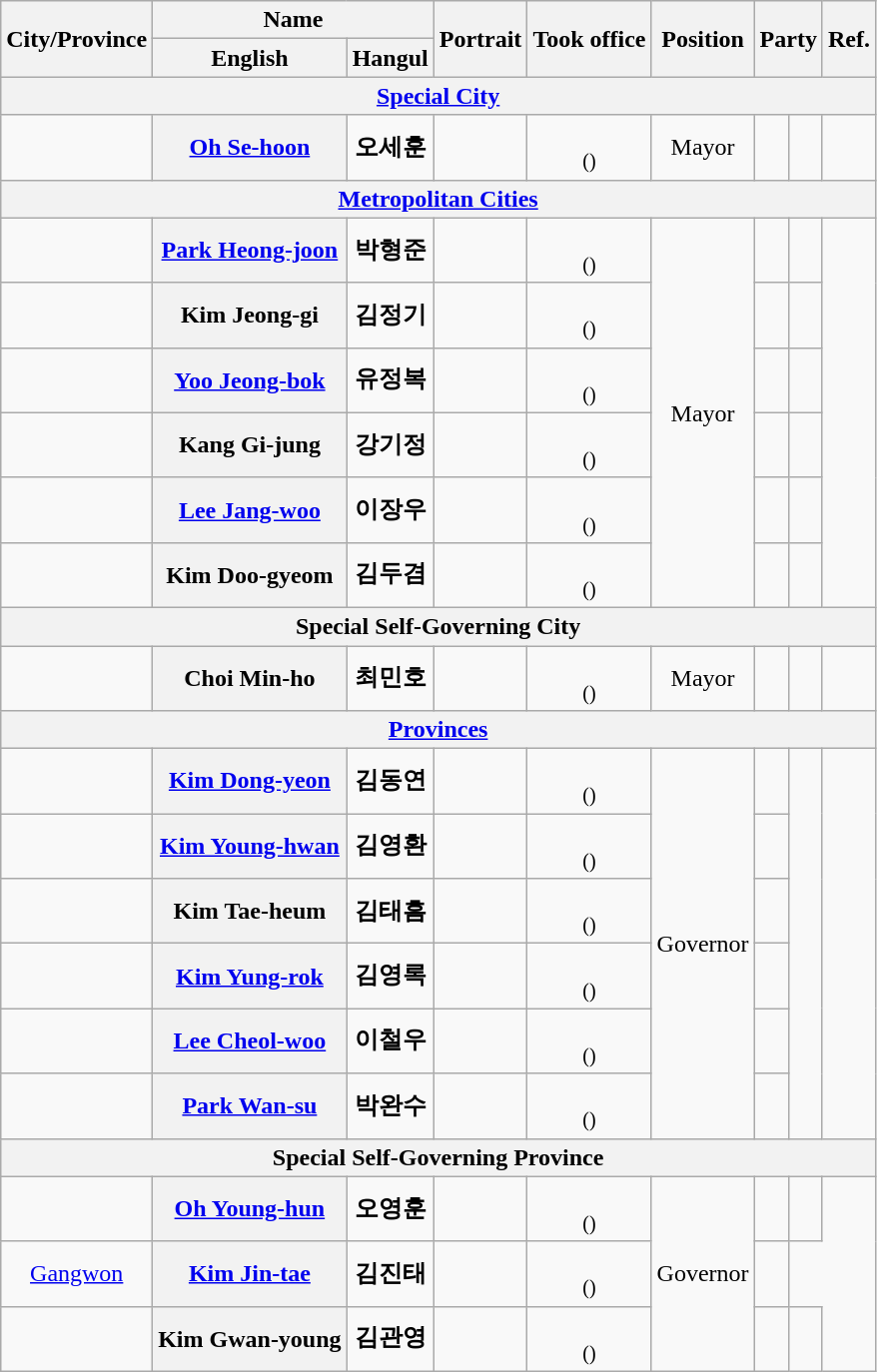<table class="wikitable sortable">
<tr>
<th rowspan=2>City/Province<br></th>
<th colspan=2>Name</th>
<th rowspan=2>Portrait</th>
<th rowspan=2>Took office<br></th>
<th rowspan=2>Position</th>
<th rowspan=2 colspan="2" scope="col">Party</th>
<th rowspan=2 class="unsortable">Ref.</th>
</tr>
<tr style="text-align:center;">
<th>English</th>
<th>Hangul</th>
</tr>
<tr style="text-align:center;">
<th colspan="9"><a href='#'>Special City</a></th>
</tr>
<tr style="text-align:center;">
<td><br></td>
<th><a href='#'>Oh Se-hoon</a></th>
<td><strong>오세훈</strong></td>
<td></td>
<td><br><small>()</small></td>
<td>Mayor</td>
<td></td>
<td></td>
</tr>
<tr style="text-align:center;">
<th colspan="9"><a href='#'>Metropolitan Cities</a></th>
</tr>
<tr style="text-align:center;">
<td><br></td>
<th><a href='#'>Park Heong-joon</a></th>
<td><strong>박형준</strong></td>
<td></td>
<td><br><small>()</small></td>
<td rowspan=6>Mayor</td>
<td></td>
<td></td>
</tr>
<tr style="text-align:center;">
<td><br></td>
<th>Kim Jeong-gi</th>
<td><strong>김정기</strong></td>
<td></td>
<td><br><small>()</small></td>
<td></td>
<td></td>
</tr>
<tr style="text-align:center;">
<td><br></td>
<th><a href='#'>Yoo Jeong-bok</a></th>
<td><strong>유정복</strong></td>
<td></td>
<td><br><small>()</small></td>
<td></td>
<td></td>
</tr>
<tr style="text-align:center;">
<td><br></td>
<th>Kang Gi-jung</th>
<td><strong>강기정</strong></td>
<td></td>
<td><br><small>()</small></td>
<td></td>
<td></td>
</tr>
<tr style="text-align:center;">
<td><br></td>
<th><a href='#'>Lee Jang-woo</a></th>
<td><strong>이장우</strong></td>
<td></td>
<td><br><small>()</small></td>
<td></td>
<td></td>
</tr>
<tr style="text-align:center;">
<td><br></td>
<th>Kim Doo-gyeom</th>
<td><strong>김두겸</strong></td>
<td></td>
<td><br><small>()</small></td>
<td></td>
<td></td>
</tr>
<tr style="text-align:center;">
<th colspan="9">Special Self-Governing City</th>
</tr>
<tr style="text-align:center;">
<td><br></td>
<th>Choi Min-ho</th>
<td><strong>최민호</strong></td>
<td></td>
<td><br><small>()</small></td>
<td>Mayor</td>
<td></td>
<td></td>
</tr>
<tr style="text-align:center;">
<th colspan="9"><a href='#'>Provinces</a></th>
</tr>
<tr style="text-align:center;">
<td><br></td>
<th><a href='#'>Kim Dong-yeon</a></th>
<td><strong>김동연</strong></td>
<td></td>
<td><br><small>()</small></td>
<td rowspan=6>Governor</td>
<td></td>
<td rowspan="6"></td>
</tr>
<tr style="text-align:center;">
<td><br></td>
<th><a href='#'>Kim Young-hwan</a></th>
<td><strong>김영환</strong></td>
<td></td>
<td><br><small>()</small></td>
<td></td>
</tr>
<tr style="text-align:center;">
<td><br></td>
<th>Kim Tae-heum</th>
<td><strong>김태흠</strong></td>
<td></td>
<td><br><small>()</small></td>
<td></td>
</tr>
<tr style="text-align:center;">
<td><br></td>
<th><a href='#'>Kim Yung-rok</a></th>
<td><strong>김영록</strong></td>
<td></td>
<td><br><small>()</small></td>
<td></td>
</tr>
<tr style="text-align:center;">
<td><br></td>
<th><a href='#'>Lee Cheol-woo</a></th>
<td><strong>이철우</strong></td>
<td></td>
<td><br><small>()</small></td>
<td></td>
</tr>
<tr style="text-align:center;">
<td><br></td>
<th><a href='#'>Park Wan-su</a></th>
<td><strong>박완수</strong></td>
<td></td>
<td><br><small>()</small></td>
<td></td>
</tr>
<tr style="text-align:center;">
<th colspan="9">Special Self-Governing Province</th>
</tr>
<tr style="text-align:center;">
<td><br></td>
<th><a href='#'>Oh Young-hun</a></th>
<td><strong>오영훈</strong></td>
<td></td>
<td><br><small>()</small></td>
<td rowspan=3>Governor</td>
<td></td>
<td></td>
</tr>
<tr style="text-align:center;">
<td> <a href='#'>Gangwon</a><br></td>
<th><a href='#'>Kim Jin-tae</a></th>
<td><strong>김진태</strong></td>
<td></td>
<td><br><small>()</small></td>
<td></td>
</tr>
<tr style="text-align:center;">
<td><br></td>
<th>Kim Gwan-young</th>
<td><strong>김관영</strong></td>
<td></td>
<td><br><small>()</small></td>
<td></td>
<td></td>
</tr>
</table>
